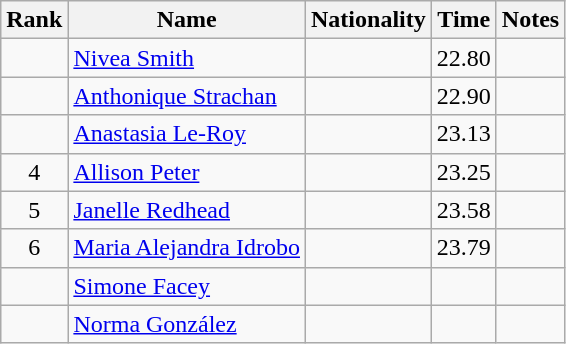<table class="wikitable sortable" style="text-align:center">
<tr>
<th>Rank</th>
<th>Name</th>
<th>Nationality</th>
<th>Time</th>
<th>Notes</th>
</tr>
<tr>
<td></td>
<td align=left><a href='#'>Nivea Smith</a></td>
<td align=left></td>
<td>22.80</td>
<td></td>
</tr>
<tr>
<td></td>
<td align=left><a href='#'>Anthonique Strachan</a></td>
<td align=left></td>
<td>22.90</td>
<td></td>
</tr>
<tr>
<td></td>
<td align=left><a href='#'>Anastasia Le-Roy</a></td>
<td align=left></td>
<td>23.13</td>
<td></td>
</tr>
<tr>
<td>4</td>
<td align=left><a href='#'>Allison Peter</a></td>
<td align=left></td>
<td>23.25</td>
<td></td>
</tr>
<tr>
<td>5</td>
<td align=left><a href='#'>Janelle Redhead</a></td>
<td align=left></td>
<td>23.58</td>
<td></td>
</tr>
<tr>
<td>6</td>
<td align=left><a href='#'>Maria Alejandra Idrobo</a></td>
<td align=left></td>
<td>23.79</td>
<td></td>
</tr>
<tr>
<td></td>
<td align=left><a href='#'>Simone Facey</a></td>
<td align=left></td>
<td></td>
<td></td>
</tr>
<tr>
<td></td>
<td align=left><a href='#'>Norma González</a></td>
<td align=left></td>
<td></td>
<td></td>
</tr>
</table>
